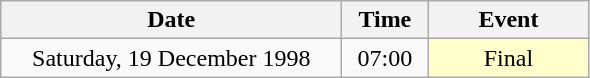<table class = "wikitable" style="text-align:center;">
<tr>
<th width=220>Date</th>
<th width=50>Time</th>
<th width=100>Event</th>
</tr>
<tr>
<td>Saturday, 19 December 1998</td>
<td>07:00</td>
<td bgcolor=ffffcc>Final</td>
</tr>
</table>
